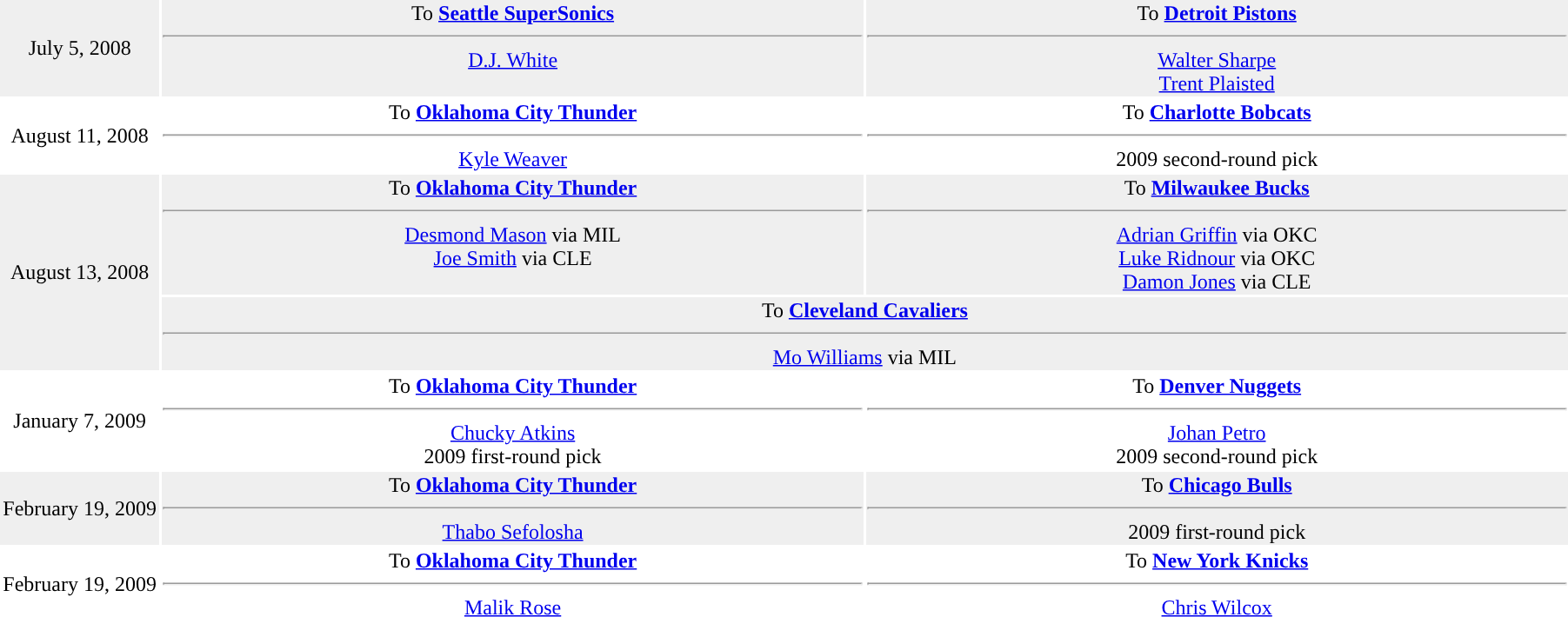<table style="text-align: center">
<tr style="background:#eeee">
<td style="width:10%">July 5, 2008</td>
<td style="width:31%; vertical-align:top;">To <strong><a href='#'>Seattle SuperSonics</a></strong><hr><a href='#'>D.J. White</a></td>
<td style="width:31%; vertical-align:top;">To <strong><a href='#'>Detroit Pistons</a></strong><hr><a href='#'>Walter Sharpe</a><br><a href='#'>Trent Plaisted</a></td>
</tr>
<tr>
<td style="width:10%">August 11, 2008</td>
<td style="width:31%; vertical-align:top;">To <strong><a href='#'>Oklahoma City Thunder</a></strong><hr><a href='#'>Kyle Weaver</a></td>
<td style="width:31%; vertical-align:top;">To <strong><a href='#'>Charlotte Bobcats</a></strong><hr>2009 second-round pick</td>
</tr>
<tr style="background:#eeee">
<td style="width:10%" rowspan=2>August 13, 2008</td>
<td style="width:44%; vertical-align:top;">To <strong><a href='#'>Oklahoma City Thunder</a></strong><hr><a href='#'>Desmond Mason</a> via MIL<br><a href='#'>Joe Smith</a> via CLE</td>
<td style="width:44%; vertical-align:top;">To <strong><a href='#'>Milwaukee Bucks</a></strong><hr><a href='#'>Adrian Griffin</a> via OKC<br><a href='#'>Luke Ridnour</a> via OKC<br><a href='#'>Damon Jones</a> via CLE</td>
</tr>
<tr style="background:#eeee">
<td colspan="3">To <strong><a href='#'>Cleveland Cavaliers</a></strong><hr><a href='#'>Mo Williams</a> via MIL</td>
</tr>
<tr>
<td style="width:10%">January 7, 2009</td>
<td style="width:31%; vertical-align:top;">To <strong><a href='#'>Oklahoma City Thunder</a></strong><hr><a href='#'>Chucky Atkins</a><br>2009 first-round pick</td>
<td style="width:31%; vertical-align:top;">To <strong><a href='#'>Denver Nuggets</a></strong><hr><a href='#'>Johan Petro</a><br>2009 second-round pick</td>
</tr>
<tr style="background:#eeee">
<td style="width:10%">February 19, 2009</td>
<td style="width:31%; vertical-align:top;">To <strong><a href='#'>Oklahoma City Thunder</a></strong><hr><a href='#'>Thabo Sefolosha</a></td>
<td style="width:31%; vertical-align:top;">To <strong><a href='#'>Chicago Bulls</a></strong><hr>2009 first-round pick</td>
</tr>
<tr>
<td style="width:10%">February 19, 2009</td>
<td style="width:31%; vertical-align:top;">To <strong><a href='#'>Oklahoma City Thunder</a></strong><hr><a href='#'>Malik Rose</a></td>
<td style="width:31%; vertical-align:top;">To <strong><a href='#'>New York Knicks</a></strong><hr><a href='#'>Chris Wilcox</a></td>
</tr>
</table>
